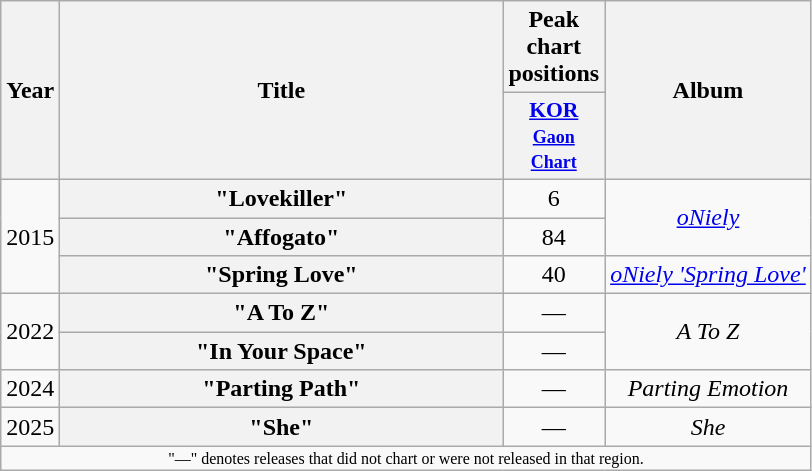<table class="wikitable plainrowheaders" style="text-align:center;">
<tr>
<th scope="col" rowspan="2">Year</th>
<th scope="col" rowspan="2" style="width:18em;">Title</th>
<th>Peak chart positions</th>
<th scope="col" rowspan="2">Album</th>
</tr>
<tr>
<th scope="col" style="width:3em;font-size:90%;"><a href='#'>KOR<br><small>Gaon Chart</small></a><br></th>
</tr>
<tr>
<td rowspan=3>2015</td>
<th scope="row">"Lovekiller"<br></th>
<td>6</td>
<td rowspan=2><em><a href='#'>oNiely</a></em></td>
</tr>
<tr>
<th scope="row">"Affogato"<br></th>
<td>84</td>
</tr>
<tr>
<th scope="row">"Spring Love"<br></th>
<td>40</td>
<td><em><a href='#'>oNiely 'Spring Love'</a></em></td>
</tr>
<tr>
<td rowspan="2">2022</td>
<th scope="row">"A To Z"</th>
<td>—</td>
<td rowspan="2"><em>A To Z</em></td>
</tr>
<tr>
<th scope="row">"In Your Space"</th>
<td>—</td>
</tr>
<tr>
<td>2024</td>
<th scope="row">"Parting Path"</th>
<td>—</td>
<td><em>Parting Emotion</em></td>
</tr>
<tr>
<td>2025</td>
<th scope="row">"She"</th>
<td>—</td>
<td><em>She</em></td>
</tr>
<tr>
<td colspan="4" style="text-align:center; font-size:8pt;">"—" denotes releases that did not chart or were not released in that region.</td>
</tr>
</table>
